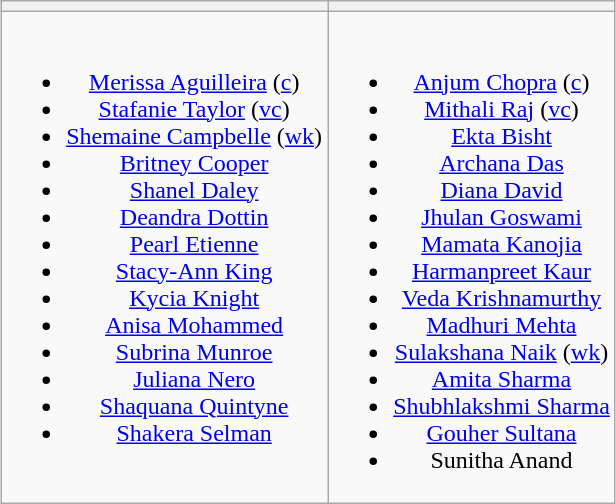<table class="wikitable" style="text-align:center; margin:auto">
<tr>
<th></th>
<th></th>
</tr>
<tr style="vertical-align:top">
<td><br><ul><li><a href='#'>Merissa Aguilleira</a> (<a href='#'>c</a>)</li><li><a href='#'>Stafanie Taylor</a> (<a href='#'>vc</a>)</li><li><a href='#'>Shemaine Campbelle</a> (<a href='#'>wk</a>)</li><li><a href='#'>Britney Cooper</a></li><li><a href='#'>Shanel Daley</a></li><li><a href='#'>Deandra Dottin</a></li><li><a href='#'>Pearl Etienne</a></li><li><a href='#'>Stacy-Ann King</a></li><li><a href='#'>Kycia Knight</a></li><li><a href='#'>Anisa Mohammed</a></li><li><a href='#'>Subrina Munroe</a></li><li><a href='#'>Juliana Nero</a></li><li><a href='#'>Shaquana Quintyne</a></li><li><a href='#'>Shakera Selman</a></li></ul></td>
<td><br><ul><li><a href='#'>Anjum Chopra</a> (<a href='#'>c</a>)</li><li><a href='#'>Mithali Raj</a> (<a href='#'>vc</a>)</li><li><a href='#'>Ekta Bisht</a></li><li><a href='#'>Archana Das</a></li><li><a href='#'>Diana David</a></li><li><a href='#'>Jhulan Goswami</a></li><li><a href='#'>Mamata Kanojia</a></li><li><a href='#'>Harmanpreet Kaur</a></li><li><a href='#'>Veda Krishnamurthy</a></li><li><a href='#'>Madhuri Mehta</a></li><li><a href='#'>Sulakshana Naik</a> (<a href='#'>wk</a>)</li><li><a href='#'>Amita Sharma</a></li><li><a href='#'>Shubhlakshmi Sharma</a></li><li><a href='#'>Gouher Sultana</a></li><li>Sunitha Anand</li></ul></td>
</tr>
</table>
